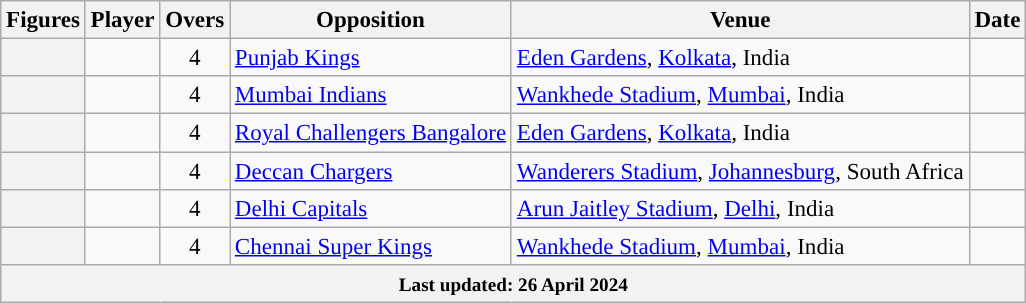<table class="wikitable sortable" style="text-align:left;font-size:96%;">
<tr>
<th>Figures</th>
<th>Player</th>
<th>Overs</th>
<th>Opposition</th>
<th>Venue</th>
<th>Date</th>
</tr>
<tr>
<th scope=row style=text-align:center;></th>
<td></td>
<td align=center>4</td>
<td><a href='#'>Punjab Kings</a></td>
<td><a href='#'>Eden Gardens</a>, <a href='#'>Kolkata</a>, India</td>
<td></td>
</tr>
<tr>
<th scope=row style=text-align:center;></th>
<td></td>
<td align=center>4</td>
<td><a href='#'>Mumbai Indians</a></td>
<td><a href='#'>Wankhede Stadium</a>, <a href='#'>Mumbai</a>, India</td>
<td></td>
</tr>
<tr>
<th scope=row style=text-align:center;></th>
<td></td>
<td align=center>4</td>
<td><a href='#'>Royal Challengers Bangalore</a></td>
<td><a href='#'>Eden Gardens</a>, <a href='#'>Kolkata</a>, India</td>
<td></td>
</tr>
<tr>
<th scope=row style=text-align:center;></th>
<td></td>
<td align=center>4</td>
<td><a href='#'>Deccan Chargers</a></td>
<td><a href='#'>Wanderers Stadium</a>, <a href='#'>Johannesburg</a>, South Africa</td>
<td></td>
</tr>
<tr>
<th scope=row style=text-align:center;></th>
<td></td>
<td align=center>4</td>
<td><a href='#'>Delhi Capitals</a></td>
<td><a href='#'>Arun Jaitley Stadium</a>, <a href='#'>Delhi</a>, India</td>
<td></td>
</tr>
<tr>
<th scope=row style=text-align:center;></th>
<td></td>
<td align=center>4</td>
<td><a href='#'>Chennai Super Kings</a></td>
<td><a href='#'>Wankhede Stadium</a>, <a href='#'>Mumbai</a>, India</td>
<td></td>
</tr>
<tr class=sortbottom>
<th colspan=7><small>Last updated: 26 April 2024</small></th>
</tr>
</table>
